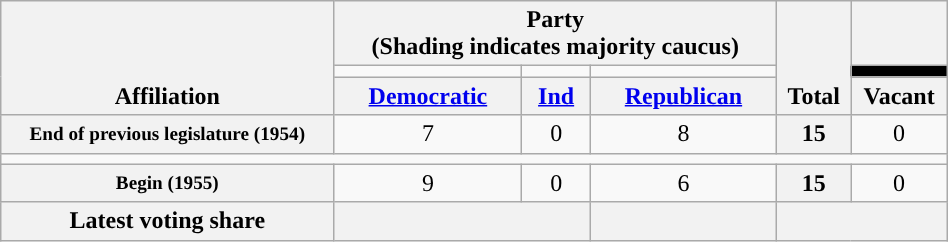<table class=wikitable style="text-align:center; width:50%">
<tr style="vertical-align:bottom;">
<th rowspan=3>Affiliation</th>
<th colspan=3>Party <div>(Shading indicates majority caucus)</div></th>
<th rowspan=3>Total</th>
<th></th>
</tr>
<tr style="height:5px">
<td style="background-color:"></td>
<td style="background-color:"></td>
<td style="background-color:"></td>
<td style="background-color:black"></td>
</tr>
<tr>
<th><a href='#'>Democratic</a></th>
<th><a href='#'>Ind</a></th>
<th><a href='#'>Republican</a></th>
<th>Vacant</th>
</tr>
<tr>
<th nowrap style="font-size:80%">End of previous legislature (1954)</th>
<td>7</td>
<td>0</td>
<td>8</td>
<th>15</th>
<td>0</td>
</tr>
<tr>
<td colspan=6></td>
</tr>
<tr>
<th nowrap style="font-size:80%">Begin (1955)</th>
<td>9</td>
<td>0</td>
<td>6</td>
<th>15</th>
<td>0</td>
</tr>
<tr>
<th>Latest voting share</th>
<th colspan=2 ></th>
<th></th>
<th colspan=2></th>
</tr>
</table>
